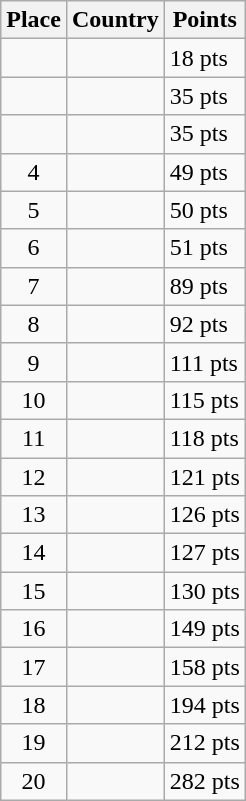<table class=wikitable>
<tr>
<th>Place</th>
<th>Country</th>
<th>Points</th>
</tr>
<tr>
<td align=center></td>
<td></td>
<td>18 pts</td>
</tr>
<tr>
<td align=center></td>
<td></td>
<td>35 pts</td>
</tr>
<tr>
<td align=center></td>
<td></td>
<td>35 pts</td>
</tr>
<tr>
<td align=center>4</td>
<td></td>
<td>49 pts</td>
</tr>
<tr>
<td align=center>5</td>
<td></td>
<td>50 pts</td>
</tr>
<tr>
<td align=center>6</td>
<td></td>
<td>51 pts</td>
</tr>
<tr>
<td align=center>7</td>
<td></td>
<td>89 pts</td>
</tr>
<tr>
<td align=center>8</td>
<td></td>
<td>92 pts</td>
</tr>
<tr>
<td align=center>9</td>
<td></td>
<td>111 pts</td>
</tr>
<tr>
<td align=center>10</td>
<td></td>
<td>115 pts</td>
</tr>
<tr>
<td align=center>11</td>
<td></td>
<td>118 pts</td>
</tr>
<tr>
<td align=center>12</td>
<td></td>
<td>121 pts</td>
</tr>
<tr>
<td align=center>13</td>
<td></td>
<td>126 pts</td>
</tr>
<tr>
<td align=center>14</td>
<td></td>
<td>127 pts</td>
</tr>
<tr>
<td align=center>15</td>
<td></td>
<td>130 pts</td>
</tr>
<tr>
<td align=center>16</td>
<td></td>
<td>149 pts</td>
</tr>
<tr>
<td align=center>17</td>
<td></td>
<td>158 pts</td>
</tr>
<tr>
<td align=center>18</td>
<td></td>
<td>194 pts</td>
</tr>
<tr>
<td align=center>19</td>
<td></td>
<td>212 pts</td>
</tr>
<tr>
<td align=center>20</td>
<td></td>
<td>282 pts</td>
</tr>
</table>
